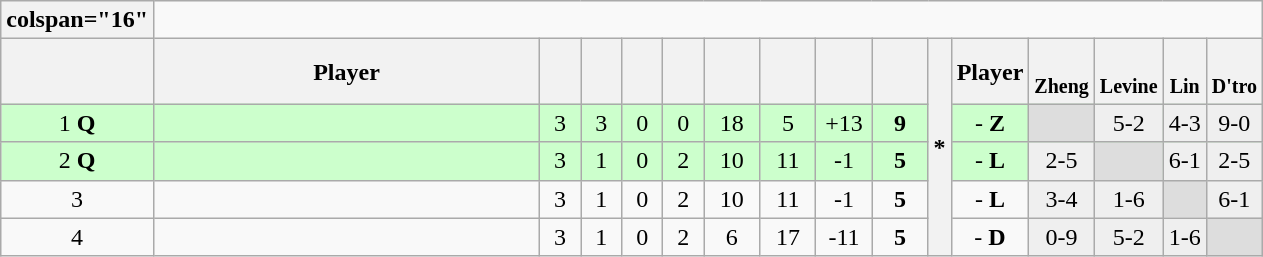<table class=wikitable style=text-align:center>
<tr>
<th>colspan="16" </th>
</tr>
<tr>
<th width=20 abbr=Position></th>
<th width=250>Player</th>
<th width=20 abbr=Played></th>
<th width=20 abbr=Won></th>
<th width=20 abbr=Drawn></th>
<th width=20 abbr=Lost></th>
<th width=30 abbr=Points for></th>
<th width=30 abbr=Points against></th>
<th width=30 abbr=Points difference></th>
<th width=30 abbr=Points></th>
<th rowspan="5" abbr=H2H> *</th>
<th>Player</th>
<th><br><small>Zheng</small></th>
<th><br><small>Levine</small></th>
<th><br><small>Lin</small></th>
<th><br><small>D'tro</small></th>
</tr>
<tr bgcolor=#CCFFCC>
<td>1 <strong>Q</strong></td>
<td align=left><strong></strong></td>
<td>3</td>
<td>3</td>
<td>0</td>
<td>0</td>
<td>18</td>
<td>5</td>
<td>+13</td>
<td><strong>9</strong></td>
<td> - <strong>Z</strong></td>
<td bgcolor="#dddddd"> </td>
<td bgcolor="#efefef">5-2</td>
<td bgcolor="#efefef">4-3</td>
<td bgcolor="#efefef">9-0</td>
</tr>
<tr bgcolor=#CCFFCC>
<td>2 <strong>Q</strong> </td>
<td align=left><strong></strong></td>
<td>3</td>
<td>1</td>
<td>0</td>
<td>2</td>
<td>10</td>
<td>11</td>
<td>-1</td>
<td><strong>5</strong></td>
<td> - <strong>L</strong></td>
<td bgcolor="#efefef">2-5</td>
<td bgcolor="#dddddd"> </td>
<td bgcolor="#efefef">6-1</td>
<td bgcolor="#efefef">2-5</td>
</tr>
<tr>
<td>3 </td>
<td align=left><strong></strong></td>
<td>3</td>
<td>1</td>
<td>0</td>
<td>2</td>
<td>10</td>
<td>11</td>
<td>-1</td>
<td><strong>5</strong></td>
<td> - <strong>L</strong></td>
<td bgcolor="#efefef">3-4</td>
<td bgcolor="#efefef">1-6</td>
<td bgcolor="#dddddd"> </td>
<td bgcolor="#efefef">6-1</td>
</tr>
<tr>
<td>4 </td>
<td align=left><strong></strong></td>
<td>3</td>
<td>1</td>
<td>0</td>
<td>2</td>
<td>6</td>
<td>17</td>
<td>-11</td>
<td><strong>5</strong></td>
<td> - <strong>D</strong></td>
<td bgcolor="#efefef">0-9</td>
<td bgcolor="#efefef">5-2</td>
<td bgcolor="#efefef">1-6</td>
<td bgcolor="#dddddd"> </td>
</tr>
</table>
